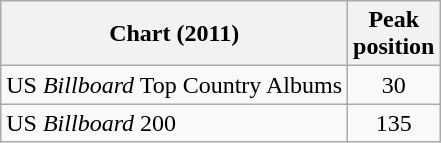<table class="wikitable">
<tr>
<th>Chart (2011)</th>
<th>Peak<br>position</th>
</tr>
<tr>
<td>US <em>Billboard</em> Top Country Albums</td>
<td align="center">30</td>
</tr>
<tr>
<td>US <em>Billboard</em> 200</td>
<td align="center">135</td>
</tr>
</table>
